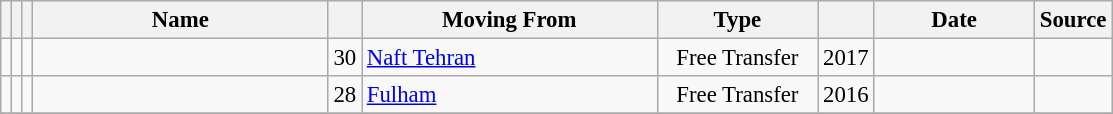<table class="wikitable plainrowheaders sortable" style="font-size:95%">
<tr>
<th></th>
<th></th>
<th></th>
<th scope="col" style="width:190px;">Name</th>
<th></th>
<th scope="col" style="width:190px;">Moving From</th>
<th scope="col" style="width:100px;">Type</th>
<th></th>
<th scope="col" style="width:100px;">Date</th>
<th>Source</th>
</tr>
<tr>
<td align=center></td>
<td align=center></td>
<td align=center></td>
<td></td>
<td align=center>30</td>
<td><a href='#'>Naft Tehran</a></td>
<td align=center>Free Transfer</td>
<td align=center>2017</td>
<td align=center></td>
<td align=center></td>
</tr>
<tr>
<td align=center></td>
<td align=center></td>
<td align=center></td>
<td></td>
<td align=center>28</td>
<td> <a href='#'>Fulham</a></td>
<td align=center>Free Transfer</td>
<td align=center>2016</td>
<td align=center></td>
<td align=center></td>
</tr>
<tr>
</tr>
</table>
